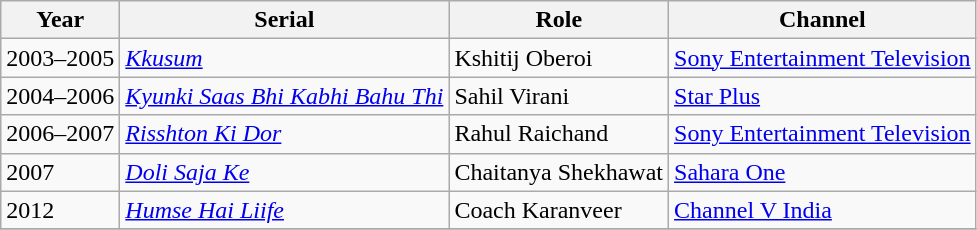<table class="wikitable sortable">
<tr>
<th>Year</th>
<th>Serial</th>
<th>Role</th>
<th>Channel</th>
</tr>
<tr>
<td>2003–2005</td>
<td><em><a href='#'>Kkusum</a></em></td>
<td>Kshitij Oberoi</td>
<td><a href='#'>Sony Entertainment Television</a></td>
</tr>
<tr>
<td>2004–2006</td>
<td><em><a href='#'>Kyunki Saas Bhi Kabhi Bahu Thi</a></em></td>
<td>Sahil Virani</td>
<td><a href='#'>Star Plus</a></td>
</tr>
<tr>
<td>2006–2007</td>
<td><em><a href='#'>Risshton Ki Dor</a></em></td>
<td>Rahul Raichand</td>
<td><a href='#'>Sony Entertainment Television</a></td>
</tr>
<tr>
<td>2007</td>
<td><em><a href='#'>Doli Saja Ke</a></em></td>
<td>Chaitanya Shekhawat</td>
<td><a href='#'>Sahara One</a></td>
</tr>
<tr>
<td>2012</td>
<td><em><a href='#'>Humse Hai Liife</a></em></td>
<td>Coach Karanveer</td>
<td><a href='#'>Channel V India</a></td>
</tr>
<tr>
</tr>
</table>
